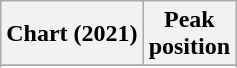<table class="wikitable sortable plainrowheaders" style="text-align:center">
<tr>
<th scope="col">Chart (2021)</th>
<th scope="col">Peak<br>position</th>
</tr>
<tr>
</tr>
<tr>
</tr>
</table>
